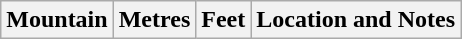<table class="wikitable sortable" style="border:1px">
<tr>
<th>Mountain</th>
<th>Metres</th>
<th>Feet</th>
<th>Location and Notes<br>




































































 


























 

















































</th>
</tr>
</table>
